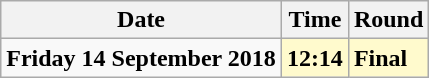<table class="wikitable">
<tr>
<th>Date</th>
<th>Time</th>
<th>Round</th>
</tr>
<tr>
<td><strong>Friday 14 September 2018</strong></td>
<td style=background:lemonchiffon><strong>12:14</strong></td>
<td style=background:lemonchiffon><strong>Final</strong></td>
</tr>
</table>
